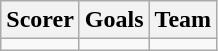<table class=wikitable>
<tr>
<th>Scorer</th>
<th>Goals</th>
<th>Team</th>
</tr>
<tr>
<td></td>
<td></td>
<td></td>
</tr>
</table>
